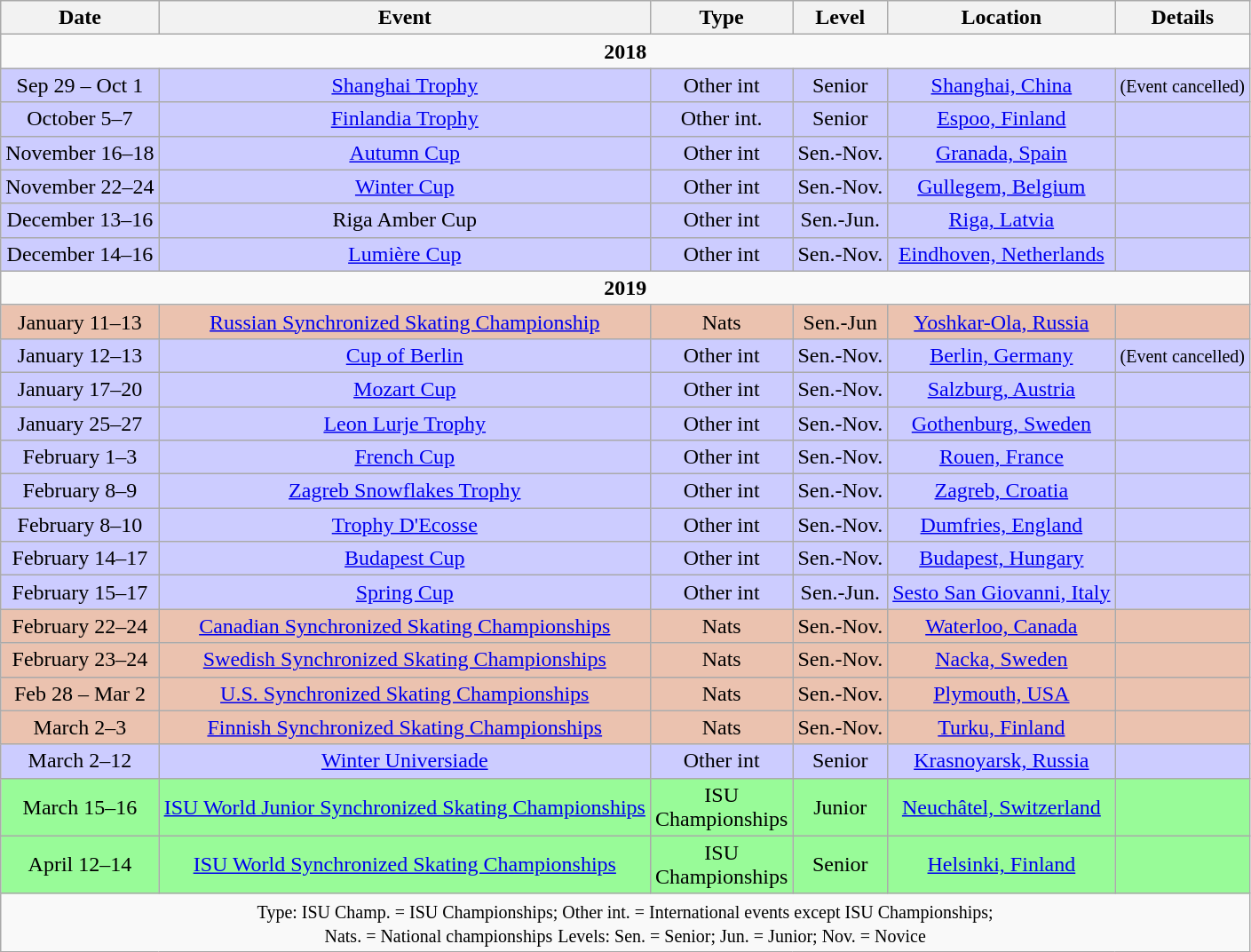<table class="wikitable" style="text-align:center">
<tr>
<th>Date</th>
<th>Event</th>
<th>Type</th>
<th>Level</th>
<th>Location</th>
<th>Details</th>
</tr>
<tr>
<td colspan="6" align="center"><strong>2018</strong></td>
</tr>
<tr bgcolor="#CCCCFF">
<td>Sep 29 – Oct 1</td>
<td><a href='#'>Shanghai Trophy</a></td>
<td>Other int</td>
<td>Senior</td>
<td><a href='#'>Shanghai, China</a></td>
<td><small>(Event cancelled)</small></td>
</tr>
<tr bgcolor="CCCCFF">
<td>October 5–7</td>
<td align="center"><a href='#'>Finlandia Trophy</a></td>
<td>Other int.</td>
<td>Senior</td>
<td><a href='#'>Espoo, Finland</a></td>
<td></td>
</tr>
<tr bgcolor="#CCCCFF">
<td>November 16–18</td>
<td><a href='#'>Autumn Cup</a></td>
<td>Other int</td>
<td>Sen.-Nov.</td>
<td><a href='#'>Granada, Spain</a></td>
<td></td>
</tr>
<tr bgcolor="#CCCCFF">
<td>November 22–24</td>
<td><a href='#'>Winter Cup</a></td>
<td>Other int</td>
<td>Sen.-Nov.</td>
<td><a href='#'>Gullegem, Belgium</a></td>
<td></td>
</tr>
<tr bgcolor="#CCCCFF">
<td>December 13–16</td>
<td>Riga Amber Cup</td>
<td>Other int</td>
<td>Sen.-Jun.</td>
<td><a href='#'>Riga, Latvia</a></td>
<td></td>
</tr>
<tr bgcolor="#CCCCFF">
<td>December 14–16</td>
<td><a href='#'>Lumière Cup</a></td>
<td>Other int</td>
<td>Sen.-Nov.</td>
<td><a href='#'>Eindhoven, Netherlands</a></td>
<td></td>
</tr>
<tr>
<td colspan="6" align="center"><strong>2019</strong></td>
</tr>
<tr bgcolor="#EBC2AF">
<td>January 11–13</td>
<td><a href='#'>Russian Synchronized Skating Championship</a></td>
<td>Nats</td>
<td>Sen.-Jun</td>
<td><a href='#'>Yoshkar-Ola, Russia</a></td>
<td></td>
</tr>
<tr bgcolor="#CCCCFF">
<td>January 12–13</td>
<td><a href='#'>Cup of Berlin</a></td>
<td>Other int</td>
<td>Sen.-Nov.</td>
<td><a href='#'>Berlin, Germany</a></td>
<td><small>(Event cancelled)</small></td>
</tr>
<tr bgcolor="#CCCCFF">
<td>January 17–20</td>
<td><a href='#'>Mozart Cup</a></td>
<td>Other int</td>
<td>Sen.-Nov.</td>
<td><a href='#'>Salzburg, Austria</a></td>
<td></td>
</tr>
<tr bgcolor="#CCCCFF">
<td>January 25–27</td>
<td><a href='#'>Leon Lurje Trophy</a></td>
<td>Other int</td>
<td>Sen.-Nov.</td>
<td><a href='#'>Gothenburg, Sweden</a></td>
<td></td>
</tr>
<tr bgcolor="#CCCCFF">
<td>February 1–3</td>
<td><a href='#'>French Cup</a></td>
<td>Other int</td>
<td>Sen.-Nov.</td>
<td><a href='#'>Rouen, France</a></td>
<td></td>
</tr>
<tr bgcolor="#CCCCFF">
<td>February 8–9</td>
<td><a href='#'>Zagreb Snowflakes Trophy</a></td>
<td>Other int</td>
<td>Sen.-Nov.</td>
<td><a href='#'>Zagreb, Croatia</a></td>
<td></td>
</tr>
<tr bgcolor="#CCCCFF">
<td>February 8–10</td>
<td><a href='#'>Trophy D'Ecosse</a></td>
<td>Other int</td>
<td>Sen.-Nov.</td>
<td><a href='#'>Dumfries, England</a></td>
<td></td>
</tr>
<tr bgcolor="#CCCCFF">
<td>February 14–17</td>
<td><a href='#'>Budapest Cup</a></td>
<td>Other int</td>
<td>Sen.-Nov.</td>
<td><a href='#'>Budapest, Hungary</a></td>
<td></td>
</tr>
<tr bgcolor="#CCCCFF">
<td>February 15–17</td>
<td><a href='#'>Spring Cup</a></td>
<td>Other int</td>
<td>Sen.-Jun.</td>
<td><a href='#'>Sesto San Giovanni, Italy</a></td>
<td></td>
</tr>
<tr bgcolor="#EBC2AF">
<td>February 22–24</td>
<td><a href='#'>Canadian Synchronized Skating Championships</a></td>
<td>Nats</td>
<td>Sen.-Nov.</td>
<td><a href='#'>Waterloo, Canada</a></td>
<td></td>
</tr>
<tr bgcolor="#EBC2AF">
<td>February 23–24</td>
<td><a href='#'>Swedish Synchronized Skating Championships</a></td>
<td>Nats</td>
<td>Sen.-Nov.</td>
<td><a href='#'>Nacka, Sweden</a></td>
<td></td>
</tr>
<tr bgcolor="#EBC2AF">
<td>Feb 28 – Mar 2</td>
<td><a href='#'>U.S. Synchronized Skating Championships</a></td>
<td>Nats</td>
<td>Sen.-Nov.</td>
<td><a href='#'>Plymouth, USA</a></td>
<td></td>
</tr>
<tr bgcolor="#EBC2AF">
<td>March 2–3</td>
<td><a href='#'>Finnish Synchronized Skating Championships</a></td>
<td>Nats</td>
<td>Sen.-Nov.</td>
<td><a href='#'>Turku, Finland</a></td>
<td></td>
</tr>
<tr bgcolor="#CCCCFF">
<td>March 2–12</td>
<td><a href='#'>Winter Universiade</a></td>
<td>Other int</td>
<td>Senior</td>
<td><a href='#'>Krasnoyarsk, Russia</a></td>
<td></td>
</tr>
<tr bgcolor="98FB98">
<td>March 15–16</td>
<td align="center"><a href='#'>ISU World Junior Synchronized Skating Championships</a></td>
<td>ISU<br>Championships</td>
<td>Junior</td>
<td><a href='#'>Neuchâtel, Switzerland</a></td>
<td></td>
</tr>
<tr bgcolor="98FB98">
<td>April 12–14</td>
<td><a href='#'>ISU World Synchronized Skating Championships</a></td>
<td>ISU<br>Championships</td>
<td>Senior</td>
<td><a href='#'>Helsinki, Finland</a></td>
<td></td>
</tr>
<tr>
<td colspan="6" align="center"><small>Type: ISU Champ. = ISU Championships; Other int. = International events except ISU Championships;</small><br><small>Nats. = National championships</small> 
<small>Levels: Sen. = Senior; Jun. = Junior; Nov. = Novice</small></td>
</tr>
</table>
